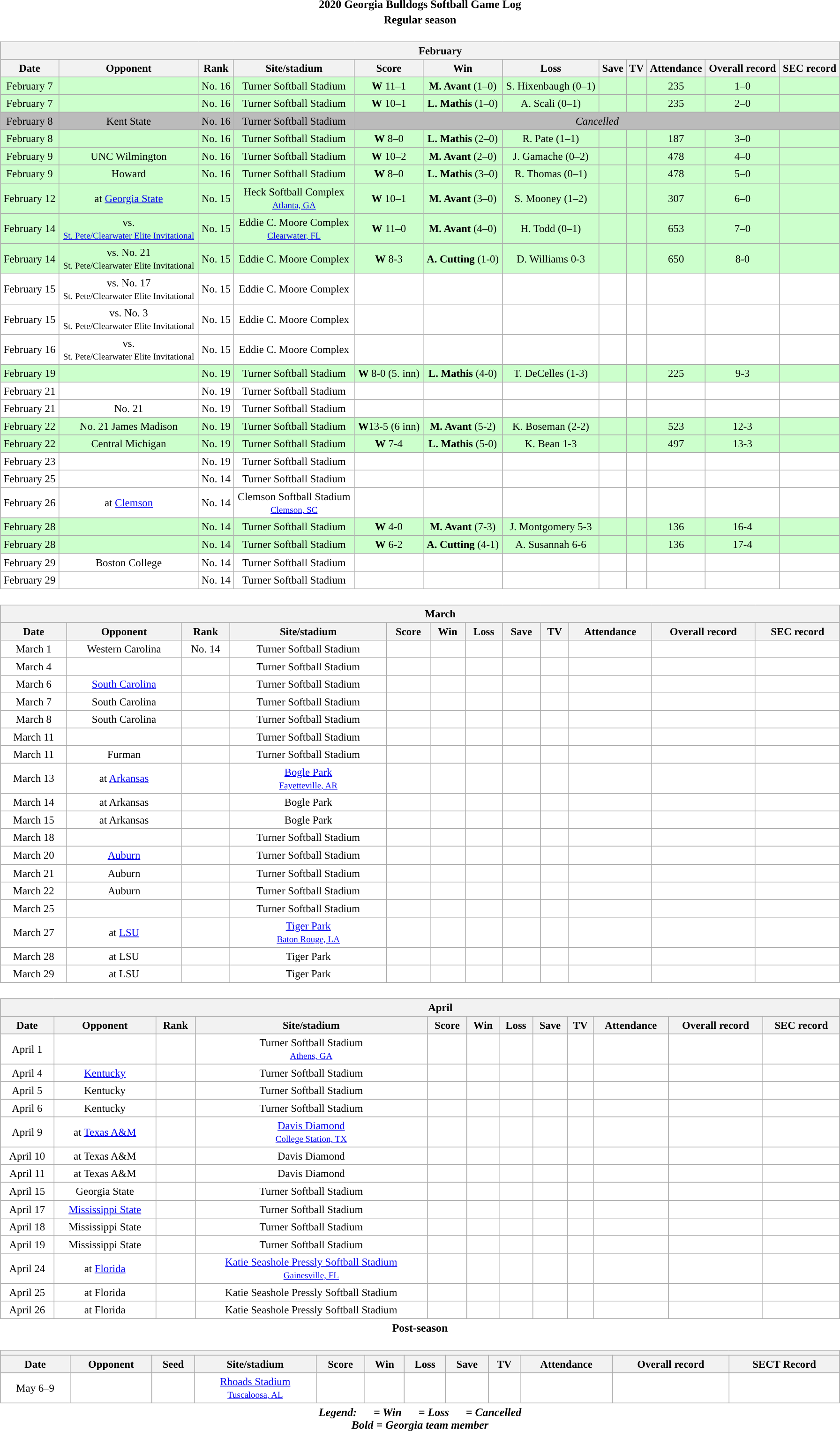<table class="toccolours" width=95% style="clear:both; margin:1.5em auto; text-align:center;">
<tr>
<th colspan=2>2020 Georgia Bulldogs Softball Game Log</th>
</tr>
<tr>
<th colspan=2>Regular season</th>
</tr>
<tr valign="top">
<td><br><table class="wikitable collapsible" style="margin:auto; width:100%; text-align:center; font-size:95%">
<tr>
<th colspan=12 style="padding-left:4em;">February</th>
</tr>
<tr>
<th>Date</th>
<th>Opponent</th>
<th>Rank</th>
<th>Site/stadium</th>
<th>Score</th>
<th>Win</th>
<th>Loss</th>
<th>Save</th>
<th>TV</th>
<th>Attendance</th>
<th>Overall record</th>
<th>SEC record</th>
</tr>
<tr align="center" bgcolor="#ccffcc">
<td>February 7</td>
<td></td>
<td>No. 16</td>
<td>Turner Softball Stadium</td>
<td><strong>W</strong> 11–1 </td>
<td><strong>M. Avant</strong> (1–0)</td>
<td>S. Hixenbaugh (0–1)</td>
<td></td>
<td></td>
<td>235</td>
<td>1–0</td>
<td></td>
</tr>
<tr align="center" bgcolor="#ccffcc">
<td>February 7</td>
<td></td>
<td>No. 16</td>
<td>Turner Softball Stadium</td>
<td><strong>W</strong> 10–1 </td>
<td><strong>L. Mathis</strong> (1–0)</td>
<td>A. Scali (0–1)</td>
<td></td>
<td></td>
<td>235</td>
<td>2–0</td>
<td></td>
</tr>
<tr align="center" bgcolor="#bbbbbb">
<td>February 8</td>
<td>Kent State</td>
<td>No. 16</td>
<td>Turner Softball Stadium</td>
<td colspan=8><em>Cancelled</em></td>
</tr>
<tr align="center" bgcolor="#ccffcc">
<td>February 8</td>
<td></td>
<td>No. 16</td>
<td>Turner Softball Stadium</td>
<td><strong>W</strong> 8–0</td>
<td><strong>L. Mathis</strong> (2–0)</td>
<td>R. Pate (1–1)</td>
<td></td>
<td></td>
<td>187</td>
<td>3–0</td>
<td></td>
</tr>
<tr align="center" bgcolor="#ccffcc">
<td>February 9</td>
<td>UNC Wilmington</td>
<td>No. 16</td>
<td>Turner Softball Stadium</td>
<td><strong>W</strong> 10–2 </td>
<td><strong>M. Avant</strong> (2–0)</td>
<td>J. Gamache (0–2)</td>
<td></td>
<td></td>
<td>478</td>
<td>4–0</td>
<td></td>
</tr>
<tr align="center" bgcolor="#ccffcc">
<td>February 9</td>
<td>Howard</td>
<td>No. 16</td>
<td>Turner Softball Stadium</td>
<td><strong>W</strong> 8–0 </td>
<td><strong>L. Mathis</strong> (3–0)</td>
<td>R. Thomas (0–1)</td>
<td></td>
<td></td>
<td>478</td>
<td>5–0</td>
<td></td>
</tr>
<tr align="center" bgcolor="#ccffcc">
<td>February 12</td>
<td>at <a href='#'>Georgia State</a></td>
<td>No. 15</td>
<td>Heck Softball Complex<br><small><a href='#'>Atlanta, GA</a></small></td>
<td><strong>W</strong> 10–1 </td>
<td><strong>M. Avant</strong> (3–0)</td>
<td>S. Mooney (1–2)</td>
<td></td>
<td></td>
<td>307</td>
<td>6–0</td>
<td></td>
</tr>
<tr align="center" bgcolor="#ccffcc">
<td>February 14</td>
<td>vs. <br><small><a href='#'>St. Pete/Clearwater Elite Invitational</a></small></td>
<td>No. 15</td>
<td>Eddie C. Moore Complex<br><small><a href='#'>Clearwater, FL</a></small></td>
<td><strong>W</strong> 11–0 </td>
<td><strong>M. Avant</strong> (4–0)</td>
<td>H. Todd (0–1)</td>
<td></td>
<td></td>
<td>653</td>
<td>7–0</td>
<td></td>
</tr>
<tr align="center" bgcolor="ccffcc">
<td>February 14</td>
<td>vs. No. 21 <br><small>St. Pete/Clearwater Elite Invitational</small></td>
<td>No. 15</td>
<td>Eddie C. Moore Complex</td>
<td><strong>W</strong> 8-3</td>
<td><strong>A. Cutting</strong> (1-0)</td>
<td>D. Williams 0-3</td>
<td></td>
<td></td>
<td>650</td>
<td>8-0</td>
<td></td>
</tr>
<tr align="center" bgcolor="white">
<td>February 15</td>
<td>vs. No. 17 <br><small>St. Pete/Clearwater Elite Invitational</small></td>
<td>No. 15</td>
<td>Eddie C. Moore Complex</td>
<td></td>
<td></td>
<td></td>
<td></td>
<td></td>
<td></td>
<td></td>
<td></td>
</tr>
<tr align="center" bgcolor="white">
<td>February 15</td>
<td>vs. No. 3 <br><small>St. Pete/Clearwater Elite Invitational</small></td>
<td>No. 15</td>
<td>Eddie C. Moore Complex</td>
<td></td>
<td></td>
<td></td>
<td></td>
<td></td>
<td></td>
<td></td>
<td></td>
</tr>
<tr align="center" bgcolor="white">
<td>February 16</td>
<td>vs. <br><small>St. Pete/Clearwater Elite Invitational</small></td>
<td>No. 15</td>
<td>Eddie C. Moore Complex</td>
<td></td>
<td></td>
<td></td>
<td></td>
<td></td>
<td></td>
<td></td>
<td></td>
</tr>
<tr align="center" bgcolor="ccffcc">
<td>February 19</td>
<td></td>
<td>No. 19</td>
<td>Turner Softball Stadium</td>
<td><strong> W </strong> 8-0 (5. inn)</td>
<td><strong> L. Mathis</strong> (4-0)</td>
<td>T. DeCelles (1-3)</td>
<td></td>
<td></td>
<td>225</td>
<td>9-3</td>
<td></td>
</tr>
<tr align="center" bgcolor="white">
<td>February 21</td>
<td></td>
<td>No. 19</td>
<td>Turner Softball Stadium</td>
<td></td>
<td></td>
<td></td>
<td></td>
<td></td>
<td></td>
<td></td>
<td></td>
</tr>
<tr align="center" bgcolor="white">
<td>February 21</td>
<td>No. 21 </td>
<td>No. 19</td>
<td>Turner Softball Stadium</td>
<td></td>
<td></td>
<td></td>
<td></td>
<td></td>
<td></td>
<td></td>
<td></td>
</tr>
<tr align="center" bgcolor="ccffcc">
<td>February 22</td>
<td>No. 21 James Madison</td>
<td>No. 19</td>
<td>Turner Softball Stadium</td>
<td><strong>W</strong>13-5 (6 inn)</td>
<td><strong> M. Avant</strong> (5-2)</td>
<td>K. Boseman (2-2)</td>
<td></td>
<td></td>
<td>523</td>
<td>12-3</td>
<td></td>
</tr>
<tr align="center" bgcolor="ccffcc">
<td>February 22</td>
<td>Central Michigan</td>
<td>No. 19</td>
<td>Turner Softball Stadium</td>
<td><strong>W</strong> 7-4</td>
<td><strong> L. Mathis</strong> (5-0)</td>
<td>K. Bean 1-3</td>
<td></td>
<td></td>
<td>497</td>
<td>13-3</td>
<td></td>
</tr>
<tr align="center" bgcolor="white">
<td>February 23</td>
<td></td>
<td>No. 19</td>
<td>Turner Softball Stadium</td>
<td></td>
<td></td>
<td></td>
<td></td>
<td></td>
<td></td>
<td></td>
<td></td>
</tr>
<tr align="center" bgcolor="white">
<td>February 25</td>
<td></td>
<td>No. 14</td>
<td>Turner Softball Stadium</td>
<td></td>
<td></td>
<td></td>
<td></td>
<td></td>
<td></td>
<td></td>
<td></td>
</tr>
<tr align="center" bgcolor="white">
<td>February 26</td>
<td>at <a href='#'>Clemson</a></td>
<td>No. 14</td>
<td>Clemson Softball Stadium<br><small><a href='#'>Clemson, SC</a></small></td>
<td></td>
<td></td>
<td></td>
<td></td>
<td></td>
<td></td>
<td></td>
<td></td>
</tr>
<tr align="center" bgcolor="ccffcc">
<td>February 28</td>
<td></td>
<td>No. 14</td>
<td>Turner Softball Stadium</td>
<td><strong>W</strong> 4-0</td>
<td><strong> M. Avant</strong> (7-3)</td>
<td>J. Montgomery 5-3</td>
<td></td>
<td></td>
<td>136</td>
<td>16-4</td>
<td></td>
</tr>
<tr align="center" bgcolor="ccffcc">
<td>February 28</td>
<td></td>
<td>No. 14</td>
<td>Turner Softball Stadium</td>
<td><strong>W</strong> 6-2</td>
<td><strong> A. Cutting</strong> (4-1)</td>
<td>A. Susannah 6-6</td>
<td></td>
<td></td>
<td>136</td>
<td>17-4</td>
<td></td>
</tr>
<tr align="center" bgcolor="white">
<td>February 29</td>
<td>Boston College</td>
<td>No. 14</td>
<td>Turner Softball Stadium</td>
<td></td>
<td></td>
<td></td>
<td></td>
<td></td>
<td></td>
<td></td>
<td></td>
</tr>
<tr align="center" bgcolor="white">
<td>February 29</td>
<td></td>
<td>No. 14</td>
<td>Turner Softball Stadium</td>
<td></td>
<td></td>
<td></td>
<td></td>
<td></td>
<td></td>
<td></td>
<td></td>
</tr>
</table>
</td>
</tr>
<tr>
<td><br><table class="wikitable collapsible " style="margin:auto; width:100%; text-align:center; font-size:95%">
<tr>
<th colspan=12 style="padding-left:4em;">March</th>
</tr>
<tr>
<th>Date</th>
<th>Opponent</th>
<th>Rank</th>
<th>Site/stadium</th>
<th>Score</th>
<th>Win</th>
<th>Loss</th>
<th>Save</th>
<th>TV</th>
<th>Attendance</th>
<th>Overall record</th>
<th>SEC record</th>
</tr>
<tr align="center" bgcolor="white">
<td>March 1</td>
<td>Western Carolina</td>
<td>No. 14</td>
<td>Turner Softball Stadium</td>
<td></td>
<td></td>
<td></td>
<td></td>
<td></td>
<td></td>
<td></td>
<td></td>
</tr>
<tr align="center" bgcolor="white">
<td>March 4</td>
<td></td>
<td></td>
<td>Turner Softball Stadium</td>
<td></td>
<td></td>
<td></td>
<td></td>
<td></td>
<td></td>
<td></td>
<td></td>
</tr>
<tr align="center" bgcolor="white">
<td>March 6</td>
<td><a href='#'>South Carolina</a></td>
<td></td>
<td>Turner Softball Stadium</td>
<td></td>
<td></td>
<td></td>
<td></td>
<td></td>
<td></td>
<td></td>
<td></td>
</tr>
<tr align="center" bgcolor="white">
<td>March 7</td>
<td>South Carolina</td>
<td></td>
<td>Turner Softball Stadium</td>
<td></td>
<td></td>
<td></td>
<td></td>
<td></td>
<td></td>
<td></td>
<td></td>
</tr>
<tr align="center" bgcolor="white">
<td>March 8</td>
<td>South Carolina</td>
<td></td>
<td>Turner Softball Stadium</td>
<td></td>
<td></td>
<td></td>
<td></td>
<td></td>
<td></td>
<td></td>
<td></td>
</tr>
<tr align="center" bgcolor="white">
<td>March 11</td>
<td></td>
<td></td>
<td>Turner Softball Stadium</td>
<td></td>
<td></td>
<td></td>
<td></td>
<td></td>
<td></td>
<td></td>
<td></td>
</tr>
<tr align="center" bgcolor="white">
<td>March 11</td>
<td>Furman</td>
<td></td>
<td>Turner Softball Stadium</td>
<td></td>
<td></td>
<td></td>
<td></td>
<td></td>
<td></td>
<td></td>
<td></td>
</tr>
<tr align="center" bgcolor="white">
<td>March 13</td>
<td>at <a href='#'>Arkansas</a></td>
<td></td>
<td><a href='#'>Bogle Park</a><br><small><a href='#'>Fayetteville, AR</a></small></td>
<td></td>
<td></td>
<td></td>
<td></td>
<td></td>
<td></td>
<td></td>
<td></td>
</tr>
<tr align="center" bgcolor="white">
<td>March 14</td>
<td>at Arkansas</td>
<td></td>
<td>Bogle Park</td>
<td></td>
<td></td>
<td></td>
<td></td>
<td></td>
<td></td>
<td></td>
<td></td>
</tr>
<tr align="center" bgcolor="white">
<td>March 15</td>
<td>at Arkansas</td>
<td></td>
<td>Bogle Park</td>
<td></td>
<td></td>
<td></td>
<td></td>
<td></td>
<td></td>
<td></td>
<td></td>
</tr>
<tr align="center" bgcolor="white">
<td>March 18</td>
<td></td>
<td></td>
<td>Turner Softball Stadium</td>
<td></td>
<td></td>
<td></td>
<td></td>
<td></td>
<td></td>
<td></td>
<td></td>
</tr>
<tr align="center" bgcolor="white">
<td>March 20</td>
<td><a href='#'>Auburn</a></td>
<td></td>
<td>Turner Softball Stadium</td>
<td></td>
<td></td>
<td></td>
<td></td>
<td></td>
<td></td>
<td></td>
<td></td>
</tr>
<tr align="center" bgcolor="white">
<td>March 21</td>
<td>Auburn</td>
<td></td>
<td>Turner Softball Stadium</td>
<td></td>
<td></td>
<td></td>
<td></td>
<td></td>
<td></td>
<td></td>
<td></td>
</tr>
<tr align="center" bgcolor="white">
<td>March 22</td>
<td>Auburn</td>
<td></td>
<td>Turner Softball Stadium</td>
<td></td>
<td></td>
<td></td>
<td></td>
<td></td>
<td></td>
<td></td>
<td></td>
</tr>
<tr align="center" bgcolor="white">
<td>March 25</td>
<td></td>
<td></td>
<td>Turner Softball Stadium</td>
<td></td>
<td></td>
<td></td>
<td></td>
<td></td>
<td></td>
<td></td>
<td></td>
</tr>
<tr align="center" bgcolor="white">
<td>March 27</td>
<td>at <a href='#'>LSU</a></td>
<td></td>
<td><a href='#'>Tiger Park</a><br><small><a href='#'>Baton Rouge, LA</a></small></td>
<td></td>
<td></td>
<td></td>
<td></td>
<td></td>
<td></td>
<td></td>
<td></td>
</tr>
<tr align="center" bgcolor="white">
<td>March 28</td>
<td>at LSU</td>
<td></td>
<td>Tiger Park</td>
<td></td>
<td></td>
<td></td>
<td></td>
<td></td>
<td></td>
<td></td>
<td></td>
</tr>
<tr align="center" bgcolor="white">
<td>March 29</td>
<td>at LSU</td>
<td></td>
<td>Tiger Park</td>
<td></td>
<td></td>
<td></td>
<td></td>
<td></td>
<td></td>
<td></td>
<td></td>
</tr>
</table>
</td>
</tr>
<tr>
<td><br><table class="wikitable collapsible" style="margin:auto; width:100%; text-align:center; font-size:95%">
<tr>
<th colspan=12 style="padding-left:4em;">April</th>
</tr>
<tr>
<th>Date</th>
<th>Opponent</th>
<th>Rank</th>
<th>Site/stadium</th>
<th>Score</th>
<th>Win</th>
<th>Loss</th>
<th>Save</th>
<th>TV</th>
<th>Attendance</th>
<th>Overall record</th>
<th>SEC record</th>
</tr>
<tr align="center" bgcolor="white">
<td>April 1</td>
<td></td>
<td></td>
<td>Turner Softball Stadium<br><small><a href='#'>Athens, GA</a></small></td>
<td></td>
<td></td>
<td></td>
<td></td>
<td></td>
<td></td>
<td></td>
<td></td>
</tr>
<tr align="center" bgcolor="white">
<td>April 4</td>
<td><a href='#'>Kentucky</a></td>
<td></td>
<td>Turner Softball Stadium</td>
<td></td>
<td></td>
<td></td>
<td></td>
<td></td>
<td></td>
<td></td>
<td></td>
</tr>
<tr align="center" bgcolor="white">
<td>April 5</td>
<td>Kentucky</td>
<td></td>
<td>Turner Softball Stadium</td>
<td></td>
<td></td>
<td></td>
<td></td>
<td></td>
<td></td>
<td></td>
<td></td>
</tr>
<tr align="center" bgcolor="white">
<td>April 6</td>
<td>Kentucky</td>
<td></td>
<td>Turner Softball Stadium</td>
<td></td>
<td></td>
<td></td>
<td></td>
<td></td>
<td></td>
<td></td>
<td></td>
</tr>
<tr align="center" bgcolor="white">
<td>April 9</td>
<td>at <a href='#'>Texas A&M</a></td>
<td></td>
<td><a href='#'>Davis Diamond</a><br><small><a href='#'>College Station, TX</a></small></td>
<td></td>
<td></td>
<td></td>
<td></td>
<td></td>
<td></td>
<td></td>
<td></td>
</tr>
<tr align="center" bgcolor="white">
<td>April 10</td>
<td>at Texas A&M</td>
<td></td>
<td>Davis Diamond</td>
<td></td>
<td></td>
<td></td>
<td></td>
<td></td>
<td></td>
<td></td>
<td></td>
</tr>
<tr align="center" bgcolor="white">
<td>April 11</td>
<td>at Texas A&M</td>
<td></td>
<td>Davis Diamond</td>
<td></td>
<td></td>
<td></td>
<td></td>
<td></td>
<td></td>
<td></td>
<td></td>
</tr>
<tr align="center" bgcolor="white">
<td>April 15</td>
<td>Georgia State</td>
<td></td>
<td>Turner Softball Stadium</td>
<td></td>
<td></td>
<td></td>
<td></td>
<td></td>
<td></td>
<td></td>
<td></td>
</tr>
<tr align="center" bgcolor="white">
<td>April 17</td>
<td><a href='#'>Mississippi State</a></td>
<td></td>
<td>Turner Softball Stadium</td>
<td></td>
<td></td>
<td></td>
<td></td>
<td></td>
<td></td>
<td></td>
<td></td>
</tr>
<tr align="center" bgcolor="white">
<td>April 18</td>
<td>Mississippi State</td>
<td></td>
<td>Turner Softball Stadium</td>
<td></td>
<td></td>
<td></td>
<td></td>
<td></td>
<td></td>
<td></td>
<td></td>
</tr>
<tr align="center" bgcolor="white">
<td>April 19</td>
<td>Mississippi State</td>
<td></td>
<td>Turner Softball Stadium</td>
<td></td>
<td></td>
<td></td>
<td></td>
<td></td>
<td></td>
<td></td>
<td></td>
</tr>
<tr align="center" bgcolor="white">
<td>April 24</td>
<td>at <a href='#'>Florida</a></td>
<td></td>
<td><a href='#'>Katie Seashole Pressly Softball Stadium</a><br><small><a href='#'>Gainesville, FL</a></small></td>
<td></td>
<td></td>
<td></td>
<td></td>
<td></td>
<td></td>
<td></td>
<td></td>
</tr>
<tr align="center" bgcolor="white">
<td>April 25</td>
<td>at Florida</td>
<td></td>
<td>Katie Seashole Pressly Softball Stadium</td>
<td></td>
<td></td>
<td></td>
<td></td>
<td></td>
<td></td>
<td></td>
<td></td>
</tr>
<tr align="center" bgcolor="white">
<td>April 26</td>
<td>at Florida</td>
<td></td>
<td>Katie Seashole Pressly Softball Stadium</td>
<td></td>
<td></td>
<td></td>
<td></td>
<td></td>
<td></td>
<td></td>
<td></td>
</tr>
</table>
</td>
</tr>
<tr>
<th colspan=2>Post-season</th>
</tr>
<tr>
<td><br><table class="wikitable collapsible" style="margin:auto; width:100%; text-align:center; font-size:95%">
<tr>
<th colspan=12 style="padding-left:4em;"></th>
</tr>
<tr>
<th>Date</th>
<th>Opponent</th>
<th>Seed</th>
<th>Site/stadium</th>
<th>Score</th>
<th>Win</th>
<th>Loss</th>
<th>Save</th>
<th>TV</th>
<th>Attendance</th>
<th>Overall record</th>
<th>SECT Record</th>
</tr>
<tr align="center" bgcolor="white">
<td>May 6–9</td>
<td></td>
<td></td>
<td><a href='#'>Rhoads Stadium</a><br><small><a href='#'>Tuscaloosa, AL</a></small></td>
<td></td>
<td></td>
<td></td>
<td></td>
<td></td>
<td></td>
<td></td>
<td></td>
</tr>
</table>
</td>
</tr>
<tr>
<th colspan=9><em>Legend:       = Win       = Loss       = Cancelled<br>Bold = Georgia team member</em></th>
</tr>
</table>
